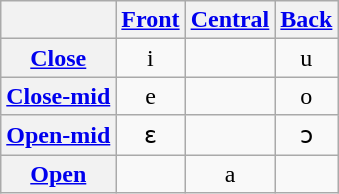<table class="wikitable" style=text-align:center>
<tr>
<th></th>
<th><a href='#'>Front</a></th>
<th><a href='#'>Central</a></th>
<th><a href='#'>Back</a></th>
</tr>
<tr>
<th><a href='#'>Close</a></th>
<td>i</td>
<td></td>
<td>u</td>
</tr>
<tr>
<th><a href='#'>Close-mid</a></th>
<td>e</td>
<td></td>
<td>o</td>
</tr>
<tr>
<th><a href='#'>Open-mid</a></th>
<td>ɛ</td>
<td></td>
<td>ɔ</td>
</tr>
<tr>
<th><a href='#'>Open</a></th>
<td></td>
<td>a</td>
<td></td>
</tr>
</table>
